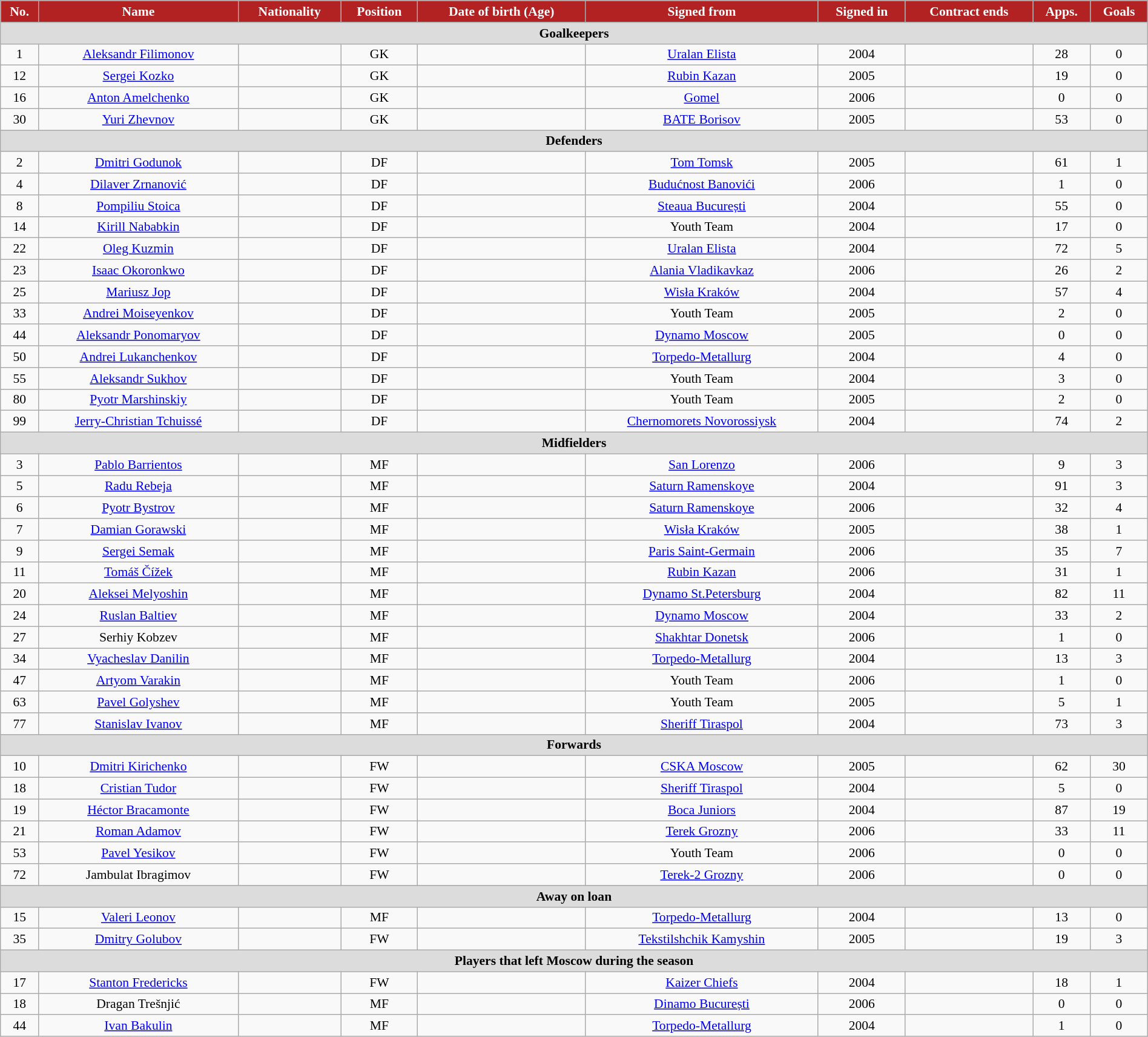<table class="wikitable"  style="text-align:center; font-size:90%; width:100%;">
<tr>
<th style="background:#B22222; color:white; text-align:center;">No.</th>
<th style="background:#B22222; color:white; text-align:center;">Name</th>
<th style="background:#B22222; color:white; text-align:center;">Nationality</th>
<th style="background:#B22222; color:white; text-align:center;">Position</th>
<th style="background:#B22222; color:white; text-align:center;">Date of birth (Age)</th>
<th style="background:#B22222; color:white; text-align:center;">Signed from</th>
<th style="background:#B22222; color:white; text-align:center;">Signed in</th>
<th style="background:#B22222; color:white; text-align:center;">Contract ends</th>
<th style="background:#B22222; color:white; text-align:center;">Apps.</th>
<th style="background:#B22222; color:white; text-align:center;">Goals</th>
</tr>
<tr>
<th colspan="11"  style="background:#dcdcdc; text-align:center;">Goalkeepers</th>
</tr>
<tr>
<td>1</td>
<td><a href='#'>Aleksandr Filimonov</a></td>
<td></td>
<td>GK</td>
<td></td>
<td><a href='#'>Uralan Elista</a></td>
<td>2004</td>
<td></td>
<td>28</td>
<td>0</td>
</tr>
<tr>
<td>12</td>
<td><a href='#'>Sergei Kozko</a></td>
<td></td>
<td>GK</td>
<td></td>
<td><a href='#'>Rubin Kazan</a></td>
<td>2005</td>
<td></td>
<td>19</td>
<td>0</td>
</tr>
<tr>
<td>16</td>
<td><a href='#'>Anton Amelchenko</a></td>
<td></td>
<td>GK</td>
<td></td>
<td><a href='#'>Gomel</a></td>
<td>2006</td>
<td></td>
<td>0</td>
<td>0</td>
</tr>
<tr>
<td>30</td>
<td><a href='#'>Yuri Zhevnov</a></td>
<td></td>
<td>GK</td>
<td></td>
<td><a href='#'>BATE Borisov</a></td>
<td>2005</td>
<td></td>
<td>53</td>
<td>0</td>
</tr>
<tr>
<th colspan="11"  style="background:#dcdcdc; text-align:center;">Defenders</th>
</tr>
<tr>
<td>2</td>
<td><a href='#'>Dmitri Godunok</a></td>
<td></td>
<td>DF</td>
<td></td>
<td><a href='#'>Tom Tomsk</a></td>
<td>2005</td>
<td></td>
<td>61</td>
<td>1</td>
</tr>
<tr>
<td>4</td>
<td><a href='#'>Dilaver Zrnanović</a></td>
<td></td>
<td>DF</td>
<td></td>
<td><a href='#'>Budućnost Banovići</a></td>
<td>2006</td>
<td></td>
<td>1</td>
<td>0</td>
</tr>
<tr>
<td>8</td>
<td><a href='#'>Pompiliu Stoica</a></td>
<td></td>
<td>DF</td>
<td></td>
<td><a href='#'>Steaua București</a></td>
<td>2004</td>
<td></td>
<td>55</td>
<td>0</td>
</tr>
<tr>
<td>14</td>
<td><a href='#'>Kirill Nababkin</a></td>
<td></td>
<td>DF</td>
<td></td>
<td>Youth Team</td>
<td>2004</td>
<td></td>
<td>17</td>
<td>0</td>
</tr>
<tr>
<td>22</td>
<td><a href='#'>Oleg Kuzmin</a></td>
<td></td>
<td>DF</td>
<td></td>
<td><a href='#'>Uralan Elista</a></td>
<td>2004</td>
<td></td>
<td>72</td>
<td>5</td>
</tr>
<tr>
<td>23</td>
<td><a href='#'>Isaac Okoronkwo</a></td>
<td></td>
<td>DF</td>
<td></td>
<td><a href='#'>Alania Vladikavkaz</a></td>
<td>2006</td>
<td></td>
<td>26</td>
<td>2</td>
</tr>
<tr>
<td>25</td>
<td><a href='#'>Mariusz Jop</a></td>
<td></td>
<td>DF</td>
<td></td>
<td><a href='#'>Wisła Kraków</a></td>
<td>2004</td>
<td></td>
<td>57</td>
<td>4</td>
</tr>
<tr>
<td>33</td>
<td><a href='#'>Andrei Moiseyenkov</a></td>
<td></td>
<td>DF</td>
<td></td>
<td>Youth Team</td>
<td>2005</td>
<td></td>
<td>2</td>
<td>0</td>
</tr>
<tr>
<td>44</td>
<td><a href='#'>Aleksandr Ponomaryov</a></td>
<td></td>
<td>DF</td>
<td></td>
<td><a href='#'>Dynamo Moscow</a></td>
<td>2005</td>
<td></td>
<td>0</td>
<td>0</td>
</tr>
<tr>
<td>50</td>
<td><a href='#'>Andrei Lukanchenkov</a></td>
<td></td>
<td>DF</td>
<td></td>
<td><a href='#'>Torpedo-Metallurg</a></td>
<td>2004</td>
<td></td>
<td>4</td>
<td>0</td>
</tr>
<tr>
<td>55</td>
<td><a href='#'>Aleksandr Sukhov</a></td>
<td></td>
<td>DF</td>
<td></td>
<td>Youth Team</td>
<td>2004</td>
<td></td>
<td>3</td>
<td>0</td>
</tr>
<tr>
<td>80</td>
<td><a href='#'>Pyotr Marshinskiy</a></td>
<td></td>
<td>DF</td>
<td></td>
<td>Youth Team</td>
<td>2005</td>
<td></td>
<td>2</td>
<td>0</td>
</tr>
<tr>
<td>99</td>
<td><a href='#'>Jerry-Christian Tchuissé</a></td>
<td></td>
<td>DF</td>
<td></td>
<td><a href='#'>Chernomorets Novorossiysk</a></td>
<td>2004</td>
<td></td>
<td>74</td>
<td>2</td>
</tr>
<tr>
<th colspan="11"  style="background:#dcdcdc; text-align:center;">Midfielders</th>
</tr>
<tr>
<td>3</td>
<td><a href='#'>Pablo Barrientos</a></td>
<td></td>
<td>MF</td>
<td></td>
<td><a href='#'>San Lorenzo</a></td>
<td>2006</td>
<td></td>
<td>9</td>
<td>3</td>
</tr>
<tr>
<td>5</td>
<td><a href='#'>Radu Rebeja</a></td>
<td></td>
<td>MF</td>
<td></td>
<td><a href='#'>Saturn Ramenskoye</a></td>
<td>2004</td>
<td></td>
<td>91</td>
<td>3</td>
</tr>
<tr>
<td>6</td>
<td><a href='#'>Pyotr Bystrov</a></td>
<td></td>
<td>MF</td>
<td></td>
<td><a href='#'>Saturn Ramenskoye</a></td>
<td>2006</td>
<td></td>
<td>32</td>
<td>4</td>
</tr>
<tr>
<td>7</td>
<td><a href='#'>Damian Gorawski</a></td>
<td></td>
<td>MF</td>
<td></td>
<td><a href='#'>Wisła Kraków</a></td>
<td>2005</td>
<td></td>
<td>38</td>
<td>1</td>
</tr>
<tr>
<td>9</td>
<td><a href='#'>Sergei Semak</a></td>
<td></td>
<td>MF</td>
<td></td>
<td><a href='#'>Paris Saint-Germain</a></td>
<td>2006</td>
<td></td>
<td>35</td>
<td>7</td>
</tr>
<tr>
<td>11</td>
<td><a href='#'>Tomáš Čížek</a></td>
<td></td>
<td>MF</td>
<td></td>
<td><a href='#'>Rubin Kazan</a></td>
<td>2006</td>
<td></td>
<td>31</td>
<td>1</td>
</tr>
<tr>
<td>20</td>
<td><a href='#'>Aleksei Melyoshin</a></td>
<td></td>
<td>MF</td>
<td></td>
<td><a href='#'>Dynamo St.Petersburg</a></td>
<td>2004</td>
<td></td>
<td>82</td>
<td>11</td>
</tr>
<tr>
<td>24</td>
<td><a href='#'>Ruslan Baltiev</a></td>
<td></td>
<td>MF</td>
<td></td>
<td><a href='#'>Dynamo Moscow</a></td>
<td>2004</td>
<td></td>
<td>33</td>
<td>2</td>
</tr>
<tr>
<td>27</td>
<td>Serhiy Kobzev</td>
<td></td>
<td>MF</td>
<td></td>
<td><a href='#'>Shakhtar Donetsk</a></td>
<td>2006</td>
<td></td>
<td>1</td>
<td>0</td>
</tr>
<tr>
<td>34</td>
<td><a href='#'>Vyacheslav Danilin</a></td>
<td></td>
<td>MF</td>
<td></td>
<td><a href='#'>Torpedo-Metallurg</a></td>
<td>2004</td>
<td></td>
<td>13</td>
<td>3</td>
</tr>
<tr>
<td>47</td>
<td><a href='#'>Artyom Varakin</a></td>
<td></td>
<td>MF</td>
<td></td>
<td>Youth Team</td>
<td>2006</td>
<td></td>
<td>1</td>
<td>0</td>
</tr>
<tr>
<td>63</td>
<td><a href='#'>Pavel Golyshev</a></td>
<td></td>
<td>MF</td>
<td></td>
<td>Youth Team</td>
<td>2005</td>
<td></td>
<td>5</td>
<td>1</td>
</tr>
<tr>
<td>77</td>
<td><a href='#'>Stanislav Ivanov</a></td>
<td></td>
<td>MF</td>
<td></td>
<td><a href='#'>Sheriff Tiraspol</a></td>
<td>2004</td>
<td></td>
<td>73</td>
<td>3</td>
</tr>
<tr>
<th colspan="11"  style="background:#dcdcdc; text-align:center;">Forwards</th>
</tr>
<tr>
<td>10</td>
<td><a href='#'>Dmitri Kirichenko</a></td>
<td></td>
<td>FW</td>
<td></td>
<td><a href='#'>CSKA Moscow</a></td>
<td>2005</td>
<td></td>
<td>62</td>
<td>30</td>
</tr>
<tr>
<td>18</td>
<td><a href='#'>Cristian Tudor</a></td>
<td></td>
<td>FW</td>
<td></td>
<td><a href='#'>Sheriff Tiraspol</a></td>
<td>2004</td>
<td></td>
<td>5</td>
<td>0</td>
</tr>
<tr>
<td>19</td>
<td><a href='#'>Héctor Bracamonte</a></td>
<td></td>
<td>FW</td>
<td></td>
<td><a href='#'>Boca Juniors</a></td>
<td>2004</td>
<td></td>
<td>87</td>
<td>19</td>
</tr>
<tr>
<td>21</td>
<td><a href='#'>Roman Adamov</a></td>
<td></td>
<td>FW</td>
<td></td>
<td><a href='#'>Terek Grozny</a></td>
<td>2006</td>
<td></td>
<td>33</td>
<td>11</td>
</tr>
<tr>
<td>53</td>
<td><a href='#'>Pavel Yesikov</a></td>
<td></td>
<td>FW</td>
<td></td>
<td>Youth Team</td>
<td>2006</td>
<td></td>
<td>0</td>
<td>0</td>
</tr>
<tr>
<td>72</td>
<td>Jambulat Ibragimov</td>
<td></td>
<td>FW</td>
<td></td>
<td><a href='#'>Terek-2 Grozny</a></td>
<td>2006</td>
<td></td>
<td>0</td>
<td>0</td>
</tr>
<tr>
<th colspan="11"  style="background:#dcdcdc; text-align:center;">Away on loan</th>
</tr>
<tr>
<td>15</td>
<td><a href='#'>Valeri Leonov</a></td>
<td></td>
<td>MF</td>
<td></td>
<td><a href='#'>Torpedo-Metallurg</a></td>
<td>2004</td>
<td></td>
<td>13</td>
<td>0</td>
</tr>
<tr>
<td>35</td>
<td><a href='#'>Dmitry Golubov</a></td>
<td></td>
<td>FW</td>
<td></td>
<td><a href='#'>Tekstilshchik Kamyshin</a></td>
<td>2005</td>
<td></td>
<td>19</td>
<td>3</td>
</tr>
<tr>
<th colspan="11"  style="background:#dcdcdc; text-align:center;">Players that left Moscow during the season</th>
</tr>
<tr>
<td>17</td>
<td><a href='#'>Stanton Fredericks</a></td>
<td></td>
<td>FW</td>
<td></td>
<td><a href='#'>Kaizer Chiefs</a></td>
<td>2004</td>
<td></td>
<td>18</td>
<td>1</td>
</tr>
<tr>
<td>18</td>
<td>Dragan Trešnjić</td>
<td></td>
<td>MF</td>
<td></td>
<td><a href='#'>Dinamo București</a></td>
<td>2006</td>
<td></td>
<td>0</td>
<td>0</td>
</tr>
<tr>
<td>44</td>
<td><a href='#'>Ivan Bakulin</a></td>
<td></td>
<td>MF</td>
<td></td>
<td><a href='#'>Torpedo-Metallurg</a></td>
<td>2004</td>
<td></td>
<td>1</td>
<td>0</td>
</tr>
</table>
